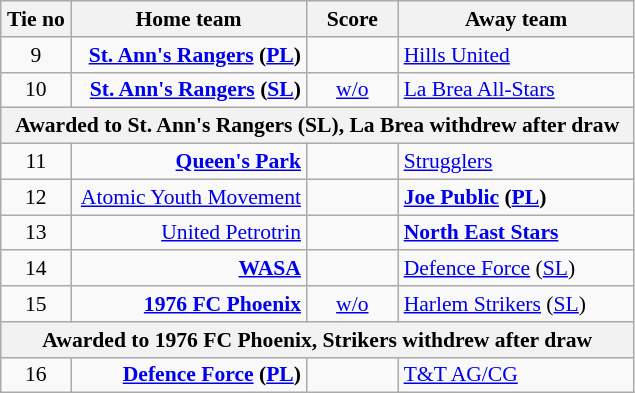<table class="wikitable" style="font-size:90%;">
<tr>
<th width="40">Tie no</th>
<th width="150">Home team</th>
<th width="55">  Score  </th>
<th width="150">Away team</th>
</tr>
<tr>
<td align=center>9</td>
<td align="right"><strong><a href='#'>St. Ann's Rangers</a> (<a href='#'>PL</a>)</strong></td>
<td align=center></td>
<td><a href='#'>Hills United</a></td>
</tr>
<tr>
<td align=center>10</td>
<td align="right"><strong><a href='#'>St. Ann's Rangers</a> (<a href='#'>SL</a>)</strong></td>
<td align=center><a href='#'>w/o</a></td>
<td><a href='#'>La Brea All-Stars</a></td>
</tr>
<tr>
<th colspan="4">Awarded to St. Ann's Rangers (SL), La Brea withdrew after draw</th>
</tr>
<tr>
<td align=center>11</td>
<td align="right"><strong><a href='#'>Queen's Park</a></strong></td>
<td align=center></td>
<td><a href='#'>Strugglers</a></td>
</tr>
<tr>
<td align=center>12</td>
<td align="right"><a href='#'>Atomic Youth Movement</a></td>
<td align=center></td>
<td><strong><a href='#'>Joe Public</a> (<a href='#'>PL</a>)</strong></td>
</tr>
<tr>
<td align=center>13</td>
<td align="right"><a href='#'>United Petrotrin</a></td>
<td align=center></td>
<td><strong><a href='#'>North East Stars</a></strong></td>
</tr>
<tr>
<td align=center>14</td>
<td align="right"><strong><a href='#'>WASA</a></strong></td>
<td align=center></td>
<td><a href='#'>Defence Force</a> (<a href='#'>SL</a>)</td>
</tr>
<tr>
<td align=center>15</td>
<td align="right"><strong><a href='#'>1976 FC Phoenix</a></strong></td>
<td align=center><a href='#'>w/o</a></td>
<td><a href='#'>Harlem Strikers</a> (<a href='#'>SL</a>)</td>
</tr>
<tr>
<th colspan="4">Awarded to 1976 FC Phoenix, Strikers withdrew after draw</th>
</tr>
<tr>
<td align=center>16</td>
<td align="right"><strong><a href='#'>Defence Force</a> (<a href='#'>PL</a>)</strong></td>
<td align=center></td>
<td><a href='#'>T&T AG/CG</a></td>
</tr>
</table>
